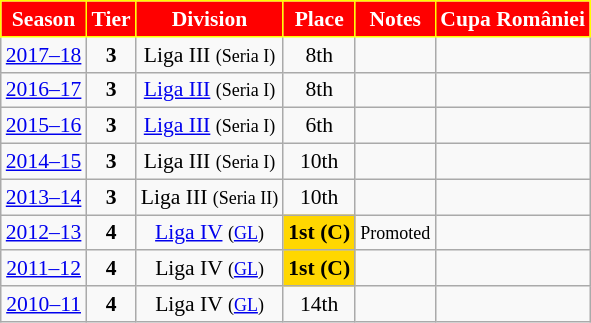<table class="wikitable" style="text-align:center; font-size:90%">
<tr>
<th style="background:#FF0000;color:#FFFFFF;border:1px solid #FFFF00;">Season</th>
<th style="background:#FF0000;color:#FFFFFF;border:1px solid #FFFF00;">Tier</th>
<th style="background:#FF0000;color:#FFFFFF;border:1px solid #FFFF00;">Division</th>
<th style="background:#FF0000;color:#FFFFFF;border:1px solid #FFFF00;">Place</th>
<th style="background:#FF0000;color:#FFFFFF;border:1px solid #FFFF00;">Notes</th>
<th style="background:#FF0000;color:#FFFFFF;border:1px solid #FFFF00;">Cupa României</th>
</tr>
<tr>
<td><a href='#'>2017–18</a></td>
<td><strong>3</strong></td>
<td>Liga III <small>(Seria I)</small></td>
<td>8th</td>
<td></td>
<td></td>
</tr>
<tr>
<td><a href='#'>2016–17</a></td>
<td><strong>3</strong></td>
<td><a href='#'>Liga III</a> <small>(Seria I)</small></td>
<td>8th</td>
<td></td>
<td></td>
</tr>
<tr>
<td><a href='#'>2015–16</a></td>
<td><strong>3</strong></td>
<td><a href='#'>Liga III</a> <small>(Seria I)</small></td>
<td>6th</td>
<td></td>
<td></td>
</tr>
<tr>
<td><a href='#'>2014–15</a></td>
<td><strong>3</strong></td>
<td>Liga III <small>(Seria I)</small></td>
<td>10th</td>
<td></td>
<td></td>
</tr>
<tr>
<td><a href='#'>2013–14</a></td>
<td><strong>3</strong></td>
<td>Liga III <small>(Seria II)</small></td>
<td>10th</td>
<td></td>
<td></td>
</tr>
<tr>
<td><a href='#'>2012–13</a></td>
<td><strong>4</strong></td>
<td><a href='#'>Liga IV</a> <small>(<a href='#'>GL</a>)</small></td>
<td align=center bgcolor=gold><strong>1st</strong> <strong>(C)</strong></td>
<td><small>Promoted</small></td>
<td></td>
</tr>
<tr>
<td><a href='#'>2011–12</a></td>
<td><strong>4</strong></td>
<td>Liga IV <small>(<a href='#'>GL</a>)</small></td>
<td align=center bgcolor=gold><strong>1st</strong> <strong>(C)</strong></td>
<td></td>
<td></td>
</tr>
<tr>
<td><a href='#'>2010–11</a></td>
<td><strong>4</strong></td>
<td>Liga IV <small>(<a href='#'>GL</a>)</small></td>
<td>14th</td>
<td></td>
<td></td>
</tr>
</table>
